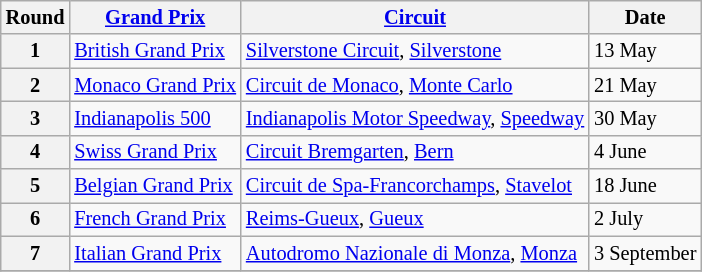<table class="wikitable" style="font-size: 85%;">
<tr>
<th>Round</th>
<th><a href='#'>Grand Prix</a></th>
<th><a href='#'>Circuit</a></th>
<th>Date</th>
</tr>
<tr>
<th>1</th>
<td><a href='#'>British Grand Prix</a></td>
<td> <a href='#'>Silverstone Circuit</a>, <a href='#'>Silverstone</a></td>
<td>13 May</td>
</tr>
<tr>
<th>2</th>
<td><a href='#'>Monaco Grand Prix</a></td>
<td> <a href='#'>Circuit de Monaco</a>, <a href='#'>Monte Carlo</a></td>
<td>21 May</td>
</tr>
<tr>
<th>3</th>
<td><a href='#'>Indianapolis 500</a></td>
<td> <a href='#'>Indianapolis Motor Speedway</a>, <a href='#'>Speedway</a></td>
<td>30 May</td>
</tr>
<tr>
<th>4</th>
<td><a href='#'>Swiss Grand Prix</a></td>
<td> <a href='#'>Circuit Bremgarten</a>, <a href='#'>Bern</a></td>
<td>4 June</td>
</tr>
<tr>
<th>5</th>
<td><a href='#'>Belgian Grand Prix</a></td>
<td> <a href='#'>Circuit de Spa-Francorchamps</a>, <a href='#'>Stavelot</a></td>
<td>18 June</td>
</tr>
<tr>
<th>6</th>
<td><a href='#'>French Grand Prix</a></td>
<td> <a href='#'>Reims-Gueux</a>, <a href='#'>Gueux</a></td>
<td>2 July</td>
</tr>
<tr>
<th>7</th>
<td><a href='#'>Italian Grand Prix</a></td>
<td> <a href='#'>Autodromo Nazionale di Monza</a>, <a href='#'>Monza</a></td>
<td>3 September</td>
</tr>
<tr>
</tr>
</table>
